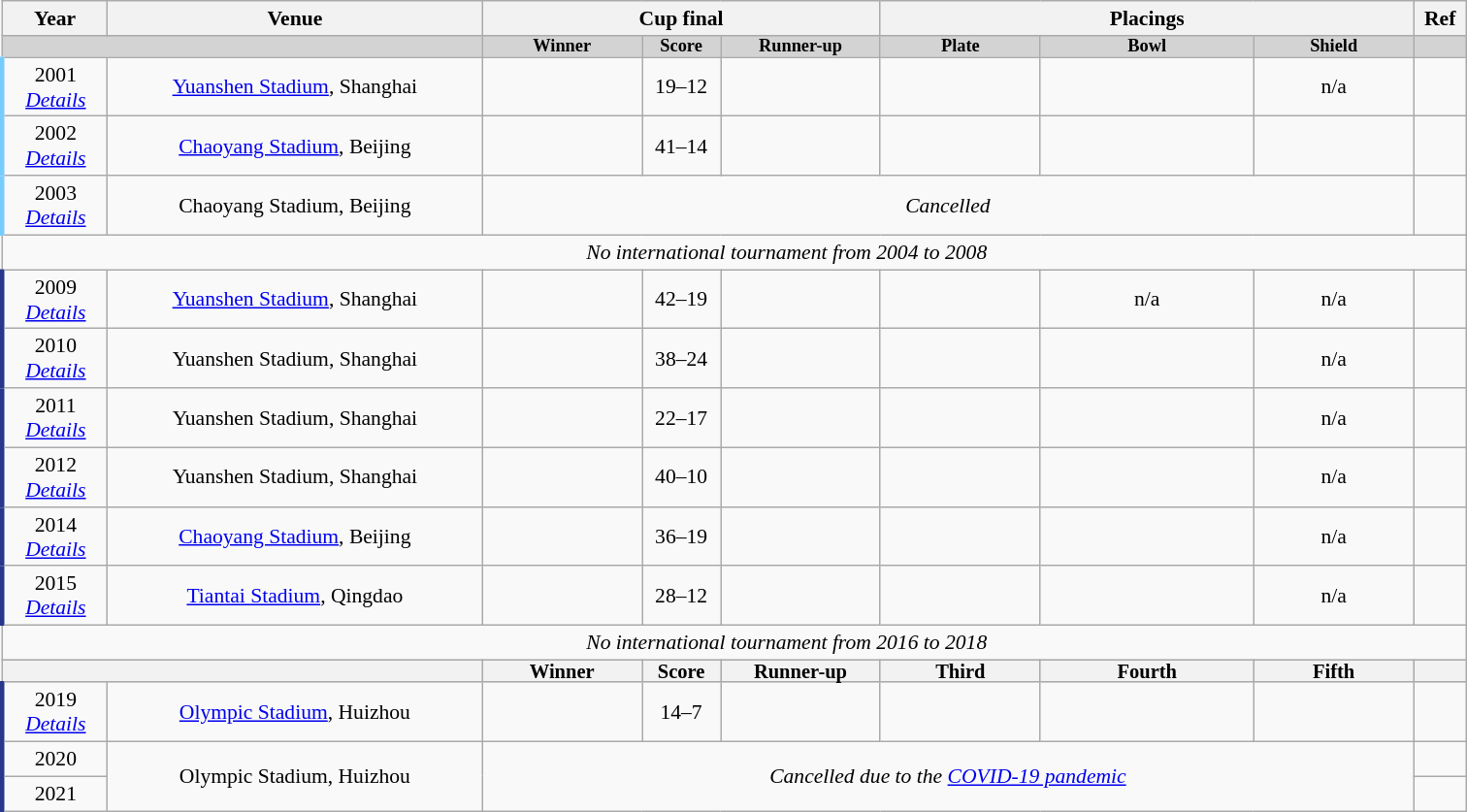<table class="wikitable" style="font-size:90%; width:100%; max-width:70em; text-align: center;">
<tr>
<th>Year</th>
<th>Venue</th>
<th colspan=3>Cup final</th>
<th colspan=3>Placings</th>
<th style="padding:1px;">Ref</th>
</tr>
<tr bgcolor=lightgrey style="line-height:9px; font-size:85%; padding:0px;">
<td style="border-right:0px;"></td>
<td style="border-left:0px;"></td>
<td style="width:8.5em; font-weight:bold;">Winner</td>
<td style="width:4.0em; padding:2px; font-weight:bold;">Score</td>
<td style="width:8.5em; font-weight:bold;">Runner-up</td>
<td style="width:8.5em; font-weight:bold;">Plate</td>
<td style="width:11.5em;font-weight:bold;">Bowl</td>
<td style="width:8.5em; font-weight:bold;">Shield</td>
<td></td>
</tr>
<tr>
<td style="border-left:3px solid #7cf;">2001<br> <em><a href='#'>Details</a></em></td>
<td><a href='#'>Yuanshen Stadium</a>, Shanghai</td>
<td><strong></strong></td>
<td>19–12</td>
<td></td>
<td></td>
<td></td>
<td>n/a</td>
<td></td>
</tr>
<tr>
<td style="border-left:3px solid #7cf;">2002<br> <em><a href='#'>Details</a></em></td>
<td><a href='#'>Chaoyang Stadium</a>, Beijing</td>
<td><strong></strong></td>
<td>41–14</td>
<td></td>
<td></td>
<td></td>
<td></td>
<td></td>
</tr>
<tr>
<td style="border-left:3px solid #7cf;">2003<br> <em><a href='#'>Details</a></em></td>
<td>Chaoyang Stadium, Beijing</td>
<td colspan=6><em>Cancelled</em></td>
<td></td>
</tr>
<tr>
<td style=" border-right:0px;"></td>
<td colspan=8 style="border-left:0px;"><em>No international tournament from 2004 to 2008</em></td>
</tr>
<tr>
<td style="border-left:3px solid #28368C;">2009<br> <em><a href='#'>Details</a></em></td>
<td><a href='#'>Yuanshen Stadium</a>, Shanghai</td>
<td><strong></strong></td>
<td>42–19</td>
<td></td>
<td></td>
<td>n/a</td>
<td>n/a</td>
<td></td>
</tr>
<tr>
<td style="border-left:3px solid #28368C;">2010<br> <em><a href='#'>Details</a></em></td>
<td>Yuanshen Stadium, Shanghai</td>
<td><strong></strong></td>
<td>38–24</td>
<td></td>
<td></td>
<td></td>
<td>n/a</td>
<td></td>
</tr>
<tr>
<td style="border-left:3px solid #28368C;">2011<br> <em><a href='#'>Details</a></em></td>
<td>Yuanshen Stadium, Shanghai</td>
<td><strong></strong></td>
<td>22–17</td>
<td></td>
<td></td>
<td></td>
<td>n/a</td>
<td></td>
</tr>
<tr>
<td style="border-left:3px solid #28368C;">2012<br> <em><a href='#'>Details</a></em></td>
<td>Yuanshen Stadium, Shanghai</td>
<td><strong></strong></td>
<td>40–10</td>
<td></td>
<td></td>
<td></td>
<td>n/a</td>
<td></td>
</tr>
<tr>
<td style="border-left:3px solid #28368C;">2014<br> <em><a href='#'>Details</a></em></td>
<td><a href='#'>Chaoyang Stadium</a>, Beijing</td>
<td><strong></strong></td>
<td>36–19</td>
<td></td>
<td></td>
<td></td>
<td>n/a</td>
<td></td>
</tr>
<tr>
<td style="border-left:3px solid #28368C;">2015<br> <em><a href='#'>Details</a></em></td>
<td style="padding:3px 8px;"><a href='#'>Tiantai Stadium</a>, Qingdao</td>
<td><strong></strong></td>
<td>28–12</td>
<td></td>
<td></td>
<td style="padding:3px 0;"></td>
<td>n/a</td>
<td></td>
</tr>
<tr>
<td style=" border-right:0px;"></td>
<td colspan=8 style="border-left:0px;"><em>No international tournament from 2016 to 2018</em></td>
</tr>
<tr bgcolor=lightgrey style="line-height:9px; font-weight:bold; font-size:95%; padding:0px;">
<th colspan=2></th>
<th>Winner</th>
<th>Score</th>
<th>Runner-up</th>
<th>Third</th>
<th>Fourth</th>
<th>Fifth</th>
<th></th>
</tr>
<tr>
<td style="border-left:3px solid #28368C;">2019<br> <em><a href='#'>Details</a></em></td>
<td><a href='#'>Olympic Stadium</a>,  Huizhou</td>
<td><strong></strong></td>
<td>14–7</td>
<td></td>
<td></td>
<td></td>
<td></td>
<td></td>
</tr>
<tr>
<td style="border-left:3px solid #28368C;">2020</td>
<td rowspan=2>Olympic Stadium,  Huizhou</td>
<td rowspan=2 colspan=6 align=center><em>Cancelled due to the <a href='#'>COVID-19 pandemic</a></em></td>
<td align=center></td>
</tr>
<tr>
<td style="border-left:3px solid #28368C;">2021</td>
<td align=center></td>
</tr>
</table>
